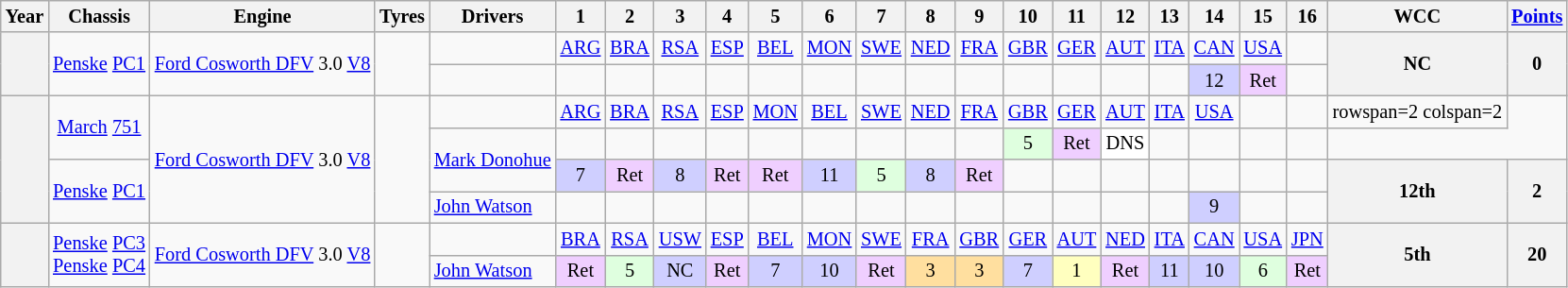<table class="wikitable" style="text-align:center; font-size:85%">
<tr>
<th>Year</th>
<th>Chassis</th>
<th>Engine</th>
<th>Tyres</th>
<th>Drivers</th>
<th>1</th>
<th>2</th>
<th>3</th>
<th>4</th>
<th>5</th>
<th>6</th>
<th>7</th>
<th>8</th>
<th>9</th>
<th>10</th>
<th>11</th>
<th>12</th>
<th>13</th>
<th>14</th>
<th>15</th>
<th>16</th>
<th>WCC</th>
<th><a href='#'>Points</a></th>
</tr>
<tr>
<th rowspan=2></th>
<td rowspan=2><a href='#'>Penske</a> <a href='#'>PC1</a></td>
<td rowspan=2><a href='#'>Ford Cosworth DFV</a> 3.0 <a href='#'>V8</a></td>
<td rowspan=2></td>
<td></td>
<td><a href='#'>ARG</a></td>
<td><a href='#'>BRA</a></td>
<td><a href='#'>RSA</a></td>
<td><a href='#'>ESP</a></td>
<td><a href='#'>BEL</a></td>
<td><a href='#'>MON</a></td>
<td><a href='#'>SWE</a></td>
<td><a href='#'>NED</a></td>
<td><a href='#'>FRA</a></td>
<td><a href='#'>GBR</a></td>
<td><a href='#'>GER</a></td>
<td><a href='#'>AUT</a></td>
<td><a href='#'>ITA</a></td>
<td><a href='#'>CAN</a></td>
<td><a href='#'>USA</a></td>
<td></td>
<th rowspan=2>NC</th>
<th rowspan=2>0</th>
</tr>
<tr>
<td align="left"></td>
<td></td>
<td></td>
<td></td>
<td></td>
<td></td>
<td></td>
<td></td>
<td></td>
<td></td>
<td></td>
<td></td>
<td></td>
<td></td>
<td style="background:#cfcfff; text-align:center;">12</td>
<td style="background:#efcfff; text-align:center;">Ret</td>
<td></td>
</tr>
<tr>
<th rowspan=4></th>
<td rowspan=2><a href='#'>March</a> <a href='#'>751</a></td>
<td rowspan=4><a href='#'>Ford Cosworth DFV</a> 3.0 <a href='#'>V8</a></td>
<td rowspan=4></td>
<td></td>
<td><a href='#'>ARG</a></td>
<td><a href='#'>BRA</a></td>
<td><a href='#'>RSA</a></td>
<td><a href='#'>ESP</a></td>
<td><a href='#'>MON</a></td>
<td><a href='#'>BEL</a></td>
<td><a href='#'>SWE</a></td>
<td><a href='#'>NED</a></td>
<td><a href='#'>FRA</a></td>
<td><a href='#'>GBR</a></td>
<td><a href='#'>GER</a></td>
<td><a href='#'>AUT</a></td>
<td><a href='#'>ITA</a></td>
<td><a href='#'>USA</a></td>
<td></td>
<td></td>
<td>rowspan=2 colspan=2 </td>
</tr>
<tr>
<td rowspan="2" align="left"> <a href='#'>Mark Donohue</a></td>
<td></td>
<td></td>
<td></td>
<td></td>
<td></td>
<td></td>
<td></td>
<td></td>
<td></td>
<td style="background:#dfffdf; text-align:center;">5</td>
<td style="background:#efcfff; text-align:center;">Ret</td>
<td style="background:#fff; text-align:center;">DNS</td>
<td></td>
<td></td>
<td></td>
<td></td>
</tr>
<tr>
<td rowspan=2><a href='#'>Penske</a> <a href='#'>PC1</a></td>
<td style="background:#cfcfff; text-align:center;">7</td>
<td style="background:#efcfff; text-align:center;">Ret</td>
<td style="background:#cfcfff; text-align:center;">8</td>
<td style="background:#efcfff; text-align:center;">Ret</td>
<td style="background:#efcfff; text-align:center;">Ret</td>
<td style="background:#cfcfff; text-align:center;">11</td>
<td style="background:#dfffdf; text-align:center;">5</td>
<td style="background:#cfcfff; text-align:center;">8</td>
<td style="background:#efcfff; text-align:center;">Ret</td>
<td></td>
<td></td>
<td></td>
<td></td>
<td></td>
<td></td>
<td></td>
<th rowspan=2>12th</th>
<th rowspan=2>2</th>
</tr>
<tr>
<td align="left"> <a href='#'>John Watson</a></td>
<td></td>
<td></td>
<td></td>
<td></td>
<td></td>
<td></td>
<td></td>
<td></td>
<td></td>
<td></td>
<td></td>
<td></td>
<td></td>
<td style="background:#cfcfff; text-align:center;">9</td>
<td></td>
<td></td>
</tr>
<tr>
<th rowspan=2></th>
<td rowspan=2><a href='#'>Penske</a> <a href='#'>PC3</a><br><a href='#'>Penske</a> <a href='#'>PC4</a></td>
<td rowspan=2><a href='#'>Ford Cosworth DFV</a> 3.0 <a href='#'>V8</a></td>
<td rowspan=2></td>
<td></td>
<td><a href='#'>BRA</a></td>
<td><a href='#'>RSA</a></td>
<td><a href='#'>USW</a></td>
<td><a href='#'>ESP</a></td>
<td><a href='#'>BEL</a></td>
<td><a href='#'>MON</a></td>
<td><a href='#'>SWE</a></td>
<td><a href='#'>FRA</a></td>
<td><a href='#'>GBR</a></td>
<td><a href='#'>GER</a></td>
<td><a href='#'>AUT</a></td>
<td><a href='#'>NED</a></td>
<td><a href='#'>ITA</a></td>
<td><a href='#'>CAN</a></td>
<td><a href='#'>USA</a></td>
<td><a href='#'>JPN</a></td>
<th rowspan=2>5th</th>
<th rowspan=2>20</th>
</tr>
<tr>
<td align="left"> <a href='#'>John Watson</a></td>
<td style="background:#efcfff; text-align:center;">Ret</td>
<td style="background:#dfffdf; text-align:center;">5</td>
<td style="background:#cfcfff; text-align:center;">NC</td>
<td style="background:#efcfff; text-align:center;">Ret</td>
<td style="background:#cfcfff; text-align:center;">7</td>
<td style="background:#cfcfff; text-align:center;">10</td>
<td style="background:#efcfff; text-align:center;">Ret</td>
<td style="background:#ffdf9f; text-align:center;">3</td>
<td style="background:#ffdf9f; text-align:center;">3</td>
<td style="background:#cfcfff; text-align:center;">7</td>
<td style="background:#ffffbf; text-align:center;">1</td>
<td style="background:#efcfff; text-align:center;">Ret</td>
<td style="background:#cfcfff; text-align:center;">11</td>
<td style="background:#cfcfff; text-align:center;">10</td>
<td style="background:#dfffdf; text-align:center;">6</td>
<td style="background:#efcfff; text-align:center;">Ret</td>
</tr>
</table>
